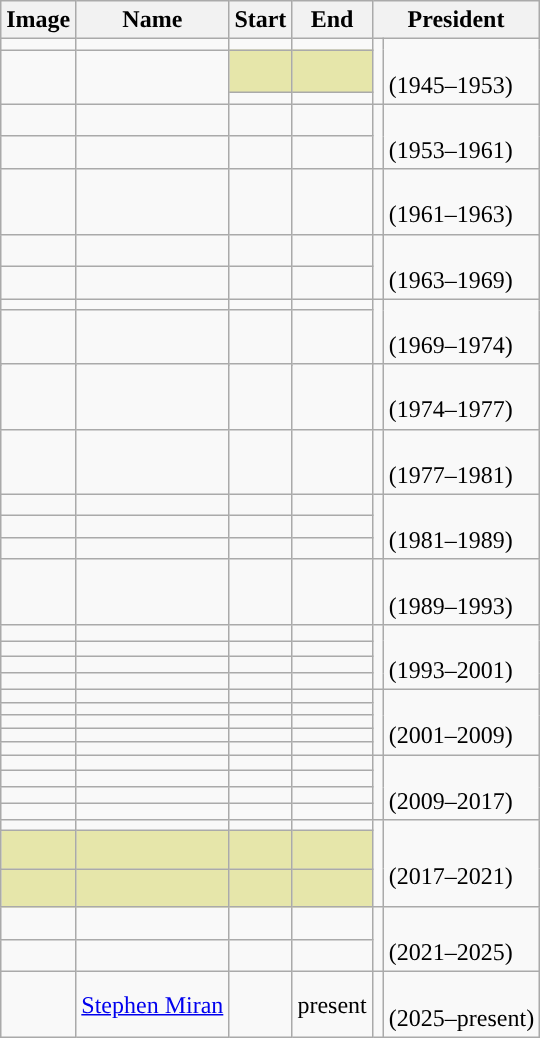<table class="wikitable sortable">
<tr>
<th>Image</th>
<th>Name</th>
<th>Start</th>
<th>End</th>
<th colspan=2>President</th>
</tr>
<tr>
<td></td>
<td></td>
<td></td>
<td></td>
<td rowspan=3 style="background: "></td>
<td rowspan=3><br>(1945–1953)</td>
</tr>
<tr>
<td rowspan=2></td>
<td rowspan=2></td>
<td style="background-color:#E6E6AA;"></td>
<td style="background-color:#E6E6AA;"></td>
</tr>
<tr>
<td></td>
<td></td>
</tr>
<tr>
<td></td>
<td></td>
<td></td>
<td></td>
<td rowspan=2 style="background: "></td>
<td rowspan=2><br>(1953–1961)</td>
</tr>
<tr>
<td></td>
<td></td>
<td></td>
<td></td>
</tr>
<tr>
<td rowspan=2></td>
<td rowspan=2></td>
<td rowspan=2></td>
<td rowspan=2></td>
<td style="background: "></td>
<td><br>(1961–1963)</td>
</tr>
<tr>
<td rowspan=3 style="background: "></td>
<td rowspan=3><br>(1963–1969)</td>
</tr>
<tr>
<td></td>
<td></td>
<td></td>
<td></td>
</tr>
<tr>
<td></td>
<td></td>
<td></td>
<td></td>
</tr>
<tr>
<td></td>
<td></td>
<td></td>
<td></td>
<td rowspan=2 style="background: "></td>
<td rowspan=2><br>(1969–1974)</td>
</tr>
<tr>
<td rowspan=2></td>
<td rowspan=2></td>
<td rowspan=2></td>
<td rowspan=2></td>
</tr>
<tr>
<td rowspan=2 style="background: "></td>
<td rowspan=2><br>(1974–1977)</td>
</tr>
<tr>
<td></td>
<td></td>
<td></td>
<td></td>
</tr>
<tr>
<td></td>
<td></td>
<td></td>
<td></td>
<td style="background: "></td>
<td><br>(1977–1981)</td>
</tr>
<tr>
<td></td>
<td></td>
<td></td>
<td></td>
<td rowspan=3 style="background: "></td>
<td rowspan=3><br>(1981–1989)</td>
</tr>
<tr>
<td></td>
<td></td>
<td></td>
<td></td>
</tr>
<tr>
<td></td>
<td></td>
<td></td>
<td></td>
</tr>
<tr>
<td></td>
<td></td>
<td></td>
<td></td>
<td style="background: "></td>
<td><br>(1989–1993)</td>
</tr>
<tr>
<td></td>
<td></td>
<td></td>
<td></td>
<td rowspan=4 style="background: "></td>
<td rowspan=4><br>(1993–2001)</td>
</tr>
<tr>
<td></td>
<td></td>
<td></td>
<td></td>
</tr>
<tr>
<td></td>
<td></td>
<td></td>
<td></td>
</tr>
<tr>
<td></td>
<td></td>
<td></td>
<td></td>
</tr>
<tr>
<td></td>
<td></td>
<td></td>
<td></td>
<td rowspan=5 style="background: "></td>
<td rowspan=5><br>(2001–2009)</td>
</tr>
<tr>
<td></td>
<td></td>
<td></td>
<td></td>
</tr>
<tr>
<td></td>
<td></td>
<td></td>
<td></td>
</tr>
<tr>
<td></td>
<td></td>
<td></td>
<td></td>
</tr>
<tr>
<td></td>
<td></td>
<td></td>
<td></td>
</tr>
<tr>
<td></td>
<td></td>
<td></td>
<td></td>
<td rowspan=4 style="background: "></td>
<td rowspan=4><br>(2009–2017)</td>
</tr>
<tr>
<td></td>
<td></td>
<td></td>
<td></td>
</tr>
<tr>
<td></td>
<td></td>
<td></td>
<td></td>
</tr>
<tr>
<td></td>
<td></td>
<td></td>
<td></td>
</tr>
<tr>
<td></td>
<td></td>
<td></td>
<td></td>
<td rowspan=3 style="background: "></td>
<td rowspan=3><br>(2017–2021)</td>
</tr>
<tr bgcolor="#e6e6aa">
<td></td>
<td><br></td>
<td></td>
<td></td>
</tr>
<tr bgcolor="#e6e6aa">
<td></td>
<td><br></td>
<td></td>
<td></td>
</tr>
<tr>
<td></td>
<td></td>
<td></td>
<td></td>
<td rowspan=2 style="background: "></td>
<td rowspan=2><br>(2021–2025)</td>
</tr>
<tr>
<td></td>
<td></td>
<td></td>
<td></td>
</tr>
<tr>
<td></td>
<td><a href='#'>Stephen Miran</a></td>
<td></td>
<td>present</td>
<td style="background: "></td>
<td><br>(2025–present)</td>
</tr>
</table>
